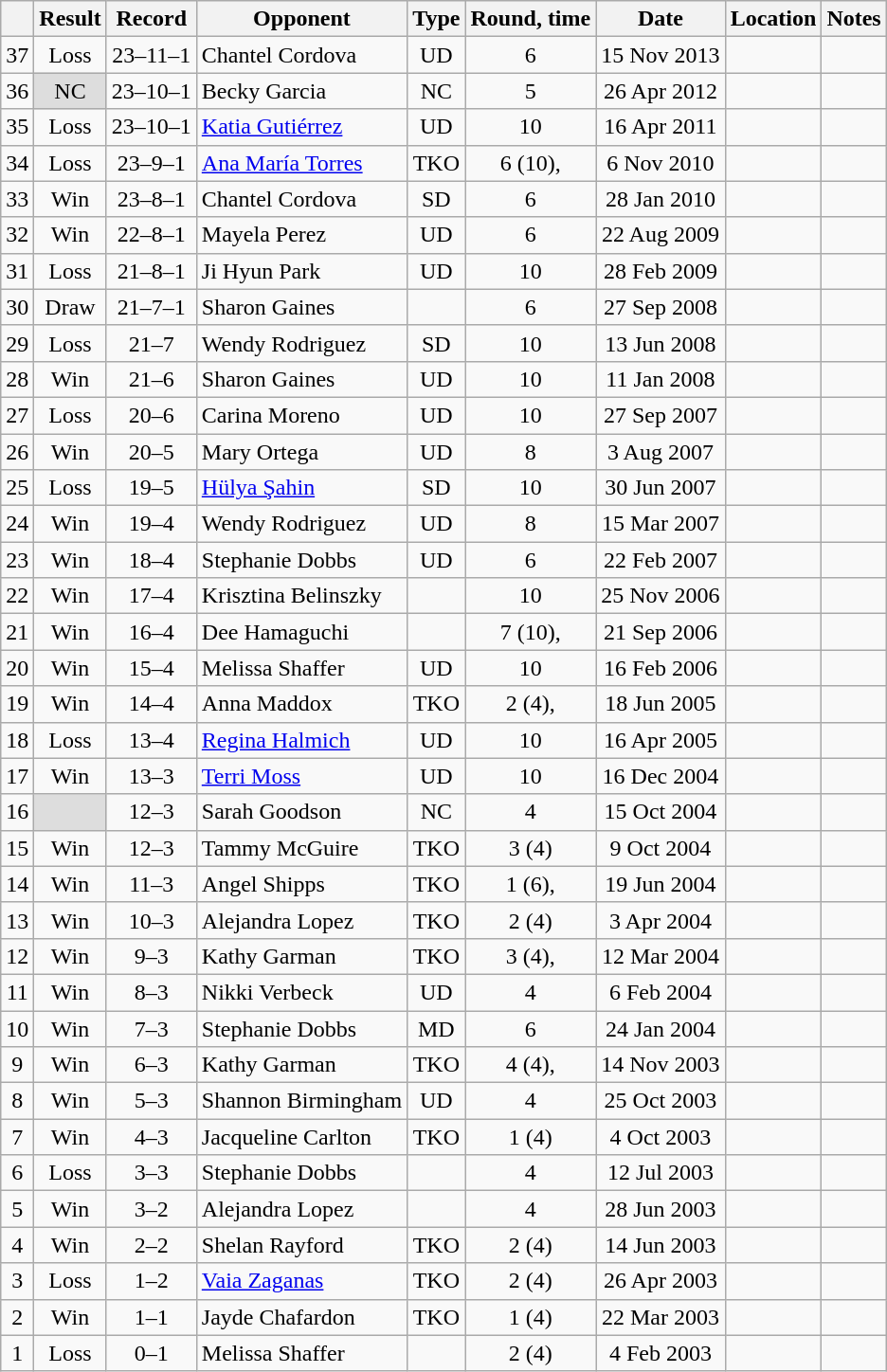<table class="wikitable" style="text-align:center">
<tr>
<th></th>
<th>Result</th>
<th>Record</th>
<th>Opponent</th>
<th>Type</th>
<th>Round, time</th>
<th>Date</th>
<th>Location</th>
<th>Notes</th>
</tr>
<tr>
<td>37</td>
<td>Loss</td>
<td>23–11–1 </td>
<td style="text-align:left;">Chantel Cordova</td>
<td>UD</td>
<td>6</td>
<td>15 Nov 2013</td>
<td style="text-align:left;"></td>
<td></td>
</tr>
<tr>
<td>36</td>
<td style="background:#ddd;">NC</td>
<td>23–10–1 </td>
<td style="text-align:left;">Becky Garcia</td>
<td>NC</td>
<td>5</td>
<td>26 Apr 2012</td>
<td style="text-align:left;"></td>
<td></td>
</tr>
<tr>
<td>35</td>
<td>Loss</td>
<td>23–10–1 </td>
<td style="text-align:left;"><a href='#'>Katia Gutiérrez</a></td>
<td>UD</td>
<td>10</td>
<td>16 Apr 2011</td>
<td style="text-align:left;"></td>
<td style="text-align:left;"></td>
</tr>
<tr>
<td>34</td>
<td>Loss</td>
<td>23–9–1 </td>
<td style="text-align:left;"><a href='#'>Ana María Torres</a></td>
<td>TKO</td>
<td>6 (10), </td>
<td>6 Nov 2010</td>
<td style="text-align:left;"></td>
<td style="text-align:left;"></td>
</tr>
<tr>
<td>33</td>
<td>Win</td>
<td>23–8–1 </td>
<td style="text-align:left;">Chantel Cordova</td>
<td>SD</td>
<td>6</td>
<td>28 Jan 2010</td>
<td style="text-align:left;"></td>
<td></td>
</tr>
<tr>
<td>32</td>
<td>Win</td>
<td>22–8–1 </td>
<td style="text-align:left;">Mayela Perez</td>
<td>UD</td>
<td>6</td>
<td>22 Aug 2009</td>
<td style="text-align:left;"></td>
<td></td>
</tr>
<tr>
<td>31</td>
<td>Loss</td>
<td>21–8–1 </td>
<td style="text-align:left;">Ji Hyun Park</td>
<td>UD</td>
<td>10</td>
<td>28 Feb 2009</td>
<td style="text-align:left;"></td>
<td style="text-align:left;"></td>
</tr>
<tr>
<td>30</td>
<td>Draw</td>
<td>21–7–1 </td>
<td style="text-align:left;">Sharon Gaines</td>
<td></td>
<td>6</td>
<td>27 Sep 2008</td>
<td style="text-align:left;"></td>
<td></td>
</tr>
<tr>
<td>29</td>
<td>Loss</td>
<td>21–7 </td>
<td style="text-align:left;">Wendy Rodriguez</td>
<td>SD</td>
<td>10</td>
<td>13 Jun 2008</td>
<td style="text-align:left;"></td>
<td style="text-align:left;"></td>
</tr>
<tr>
<td>28</td>
<td>Win</td>
<td>21–6 </td>
<td style="text-align:left;">Sharon Gaines</td>
<td>UD</td>
<td>10</td>
<td>11 Jan 2008</td>
<td style="text-align:left;"></td>
<td style="text-align:left;"></td>
</tr>
<tr>
<td>27</td>
<td>Loss</td>
<td>20–6 </td>
<td style="text-align:left;">Carina Moreno</td>
<td>UD</td>
<td>10</td>
<td>27 Sep 2007</td>
<td style="text-align:left;"></td>
<td style="text-align:left;"></td>
</tr>
<tr>
<td>26</td>
<td>Win</td>
<td>20–5 </td>
<td style="text-align:left;">Mary Ortega</td>
<td>UD</td>
<td>8</td>
<td>3 Aug 2007</td>
<td style="text-align:left;"></td>
<td></td>
</tr>
<tr>
<td>25</td>
<td>Loss</td>
<td>19–5 </td>
<td style="text-align:left;"><a href='#'>Hülya Şahin</a></td>
<td>SD</td>
<td>10</td>
<td>30 Jun 2007</td>
<td style="text-align:left;"></td>
<td style="text-align:left;"></td>
</tr>
<tr>
<td>24</td>
<td>Win</td>
<td>19–4 </td>
<td style="text-align:left;">Wendy Rodriguez</td>
<td>UD</td>
<td>8</td>
<td>15 Mar 2007</td>
<td style="text-align:left;"></td>
<td></td>
</tr>
<tr>
<td>23</td>
<td>Win</td>
<td>18–4 </td>
<td style="text-align:left;">Stephanie Dobbs</td>
<td>UD</td>
<td>6</td>
<td>22 Feb 2007</td>
<td style="text-align:left;"></td>
<td></td>
</tr>
<tr>
<td>22</td>
<td>Win</td>
<td>17–4 </td>
<td style="text-align:left;">Krisztina Belinszky</td>
<td></td>
<td>10</td>
<td>25 Nov 2006</td>
<td style="text-align:left;"></td>
<td style="text-align:left;"></td>
</tr>
<tr>
<td>21</td>
<td>Win</td>
<td>16–4 </td>
<td style="text-align:left;">Dee Hamaguchi</td>
<td></td>
<td>7 (10), </td>
<td>21 Sep 2006</td>
<td style="text-align:left;"></td>
<td style="text-align:left;"></td>
</tr>
<tr>
<td>20</td>
<td>Win</td>
<td>15–4 </td>
<td style="text-align:left;">Melissa Shaffer</td>
<td>UD</td>
<td>10</td>
<td>16 Feb 2006</td>
<td style="text-align:left;"></td>
<td style="text-align:left;"></td>
</tr>
<tr>
<td>19</td>
<td>Win</td>
<td>14–4 </td>
<td style="text-align:left;">Anna Maddox</td>
<td>TKO</td>
<td>2 (4), </td>
<td>18 Jun 2005</td>
<td style="text-align:left;"></td>
<td></td>
</tr>
<tr>
<td>18</td>
<td>Loss</td>
<td>13–4 </td>
<td style="text-align:left;"><a href='#'>Regina Halmich</a></td>
<td>UD</td>
<td>10</td>
<td>16 Apr 2005</td>
<td style="text-align:left;"></td>
<td style="text-align:left;"></td>
</tr>
<tr>
<td>17</td>
<td>Win</td>
<td>13–3 </td>
<td style="text-align:left;"><a href='#'>Terri Moss</a></td>
<td>UD</td>
<td>10</td>
<td>16 Dec 2004</td>
<td style="text-align:left;"></td>
<td style="text-align:left;"></td>
</tr>
<tr>
<td>16</td>
<td style="background: #DDD"></td>
<td>12–3 </td>
<td style="text-align:left;">Sarah Goodson</td>
<td>NC</td>
<td>4</td>
<td>15 Oct 2004</td>
<td style="text-align:left;"></td>
<td></td>
</tr>
<tr>
<td>15</td>
<td>Win</td>
<td>12–3</td>
<td style="text-align:left;">Tammy McGuire</td>
<td>TKO</td>
<td>3 (4)</td>
<td>9 Oct 2004</td>
<td style="text-align:left;"></td>
<td></td>
</tr>
<tr>
<td>14</td>
<td>Win</td>
<td>11–3</td>
<td style="text-align:left;">Angel Shipps</td>
<td>TKO</td>
<td>1 (6), </td>
<td>19 Jun 2004</td>
<td style="text-align:left;"></td>
<td style="text-align:left;"></td>
</tr>
<tr>
<td>13</td>
<td>Win</td>
<td>10–3</td>
<td style="text-align:left;">Alejandra Lopez</td>
<td>TKO</td>
<td>2 (4)</td>
<td>3 Apr 2004</td>
<td style="text-align:left;"></td>
<td></td>
</tr>
<tr>
<td>12</td>
<td>Win</td>
<td>9–3</td>
<td style="text-align:left;">Kathy Garman</td>
<td>TKO</td>
<td>3 (4), </td>
<td>12 Mar 2004</td>
<td style="text-align:left;"></td>
<td></td>
</tr>
<tr>
<td>11</td>
<td>Win</td>
<td>8–3</td>
<td style="text-align:left;">Nikki Verbeck</td>
<td>UD</td>
<td>4</td>
<td>6 Feb 2004</td>
<td style="text-align:left;"></td>
<td></td>
</tr>
<tr>
<td>10</td>
<td>Win</td>
<td>7–3</td>
<td style="text-align:left;">Stephanie Dobbs</td>
<td>MD</td>
<td>6</td>
<td>24 Jan 2004</td>
<td style="text-align:left;"></td>
<td></td>
</tr>
<tr>
<td>9</td>
<td>Win</td>
<td>6–3</td>
<td style="text-align:left;">Kathy Garman</td>
<td>TKO</td>
<td>4 (4), </td>
<td>14 Nov 2003</td>
<td style="text-align:left;"></td>
<td></td>
</tr>
<tr>
<td>8</td>
<td>Win</td>
<td>5–3</td>
<td style="text-align:left;">Shannon Birmingham</td>
<td>UD</td>
<td>4</td>
<td>25 Oct 2003</td>
<td style="text-align:left;"></td>
<td></td>
</tr>
<tr>
<td>7</td>
<td>Win</td>
<td>4–3</td>
<td style="text-align:left;">Jacqueline Carlton</td>
<td>TKO</td>
<td>1 (4)</td>
<td>4 Oct 2003</td>
<td style="text-align:left;"></td>
<td></td>
</tr>
<tr>
<td>6</td>
<td>Loss</td>
<td>3–3</td>
<td style="text-align:left;">Stephanie Dobbs</td>
<td></td>
<td>4</td>
<td>12 Jul 2003</td>
<td style="text-align:left;"></td>
<td></td>
</tr>
<tr>
<td>5</td>
<td>Win</td>
<td>3–2</td>
<td style="text-align:left;">Alejandra Lopez</td>
<td></td>
<td>4</td>
<td>28 Jun 2003</td>
<td style="text-align:left;"></td>
<td></td>
</tr>
<tr>
<td>4</td>
<td>Win</td>
<td>2–2</td>
<td style="text-align:left;">Shelan Rayford</td>
<td>TKO</td>
<td>2 (4)</td>
<td>14 Jun 2003</td>
<td style="text-align:left;"></td>
<td></td>
</tr>
<tr>
<td>3</td>
<td>Loss</td>
<td>1–2</td>
<td style="text-align:left;"><a href='#'>Vaia Zaganas</a></td>
<td>TKO</td>
<td>2 (4)</td>
<td>26 Apr 2003</td>
<td style="text-align:left;"></td>
<td></td>
</tr>
<tr>
<td>2</td>
<td>Win</td>
<td>1–1</td>
<td style="text-align:left;">Jayde Chafardon</td>
<td>TKO</td>
<td>1 (4)</td>
<td>22 Mar 2003</td>
<td style="text-align:left;"></td>
<td></td>
</tr>
<tr>
<td>1</td>
<td>Loss</td>
<td>0–1</td>
<td style="text-align:left;">Melissa Shaffer</td>
<td></td>
<td>2 (4)</td>
<td>4 Feb 2003</td>
<td style="text-align:left;"></td>
<td></td>
</tr>
</table>
